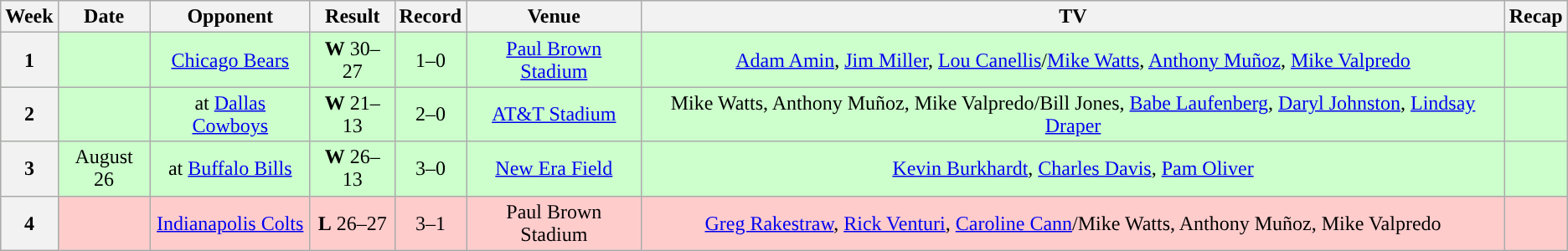<table class="wikitable" style="text-align:center">
<tr>
<th>Week</th>
<th>Date</th>
<th>Opponent</th>
<th>Result</th>
<th>Record</th>
<th>Venue</th>
<th>TV</th>
<th>Recap</th>
</tr>
<tr style="background:#cfc">
<th>1</th>
<td></td>
<td><a href='#'>Chicago Bears</a></td>
<td><strong>W</strong> 30–27</td>
<td>1–0</td>
<td><a href='#'>Paul Brown Stadium</a></td>
<td><a href='#'>Adam Amin</a>, <a href='#'>Jim Miller</a>, <a href='#'>Lou Canellis</a>/<a href='#'>Mike Watts</a>, <a href='#'>Anthony Muñoz</a>, <a href='#'>Mike Valpredo</a></td>
<td></td>
</tr>
<tr style="background:#cfc">
<th>2</th>
<td></td>
<td>at <a href='#'>Dallas Cowboys</a></td>
<td><strong>W</strong> 21–13</td>
<td>2–0</td>
<td><a href='#'>AT&T Stadium</a></td>
<td>Mike Watts, Anthony Muñoz, Mike Valpredo/Bill Jones, <a href='#'>Babe Laufenberg</a>, <a href='#'>Daryl Johnston</a>, <a href='#'>Lindsay Draper</a></td>
<td></td>
</tr>
<tr style="background:#cfc">
<th>3</th>
<td>August 26</td>
<td>at <a href='#'>Buffalo Bills</a></td>
<td><strong>W</strong> 26–13</td>
<td>3–0</td>
<td><a href='#'>New Era Field</a></td>
<td><a href='#'>Kevin Burkhardt</a>, <a href='#'>Charles Davis</a>, <a href='#'>Pam Oliver</a></td>
<td></td>
</tr>
<tr style="background:#fcc">
<th>4</th>
<td></td>
<td><a href='#'>Indianapolis Colts</a></td>
<td><strong>L</strong> 26–27</td>
<td>3–1</td>
<td>Paul Brown Stadium</td>
<td><a href='#'>Greg Rakestraw</a>, <a href='#'>Rick Venturi</a>, <a href='#'>Caroline Cann</a>/Mike Watts, Anthony Muñoz, Mike Valpredo</td>
<td></td>
</tr>
</table>
